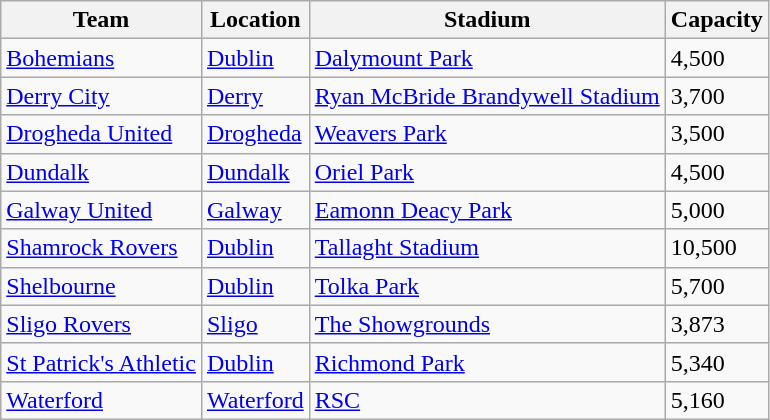<table class="wikitable sortable">
<tr>
<th>Team</th>
<th>Location</th>
<th>Stadium</th>
<th>Capacity</th>
</tr>
<tr>
<td><a href='#'>Bohemians</a></td>
<td><a href='#'>Dublin</a> </td>
<td><a href='#'>Dalymount Park</a></td>
<td>4,500</td>
</tr>
<tr>
<td><a href='#'>Derry City</a></td>
<td><a href='#'>Derry</a></td>
<td><a href='#'>Ryan McBride Brandywell Stadium</a></td>
<td>3,700</td>
</tr>
<tr>
<td><a href='#'>Drogheda United</a></td>
<td><a href='#'>Drogheda</a></td>
<td><a href='#'>Weavers Park</a></td>
<td>3,500</td>
</tr>
<tr>
<td><a href='#'>Dundalk</a></td>
<td><a href='#'>Dundalk</a></td>
<td><a href='#'>Oriel Park</a></td>
<td>4,500</td>
</tr>
<tr>
<td><a href='#'>Galway United</a></td>
<td><a href='#'>Galway</a></td>
<td><a href='#'>Eamonn Deacy Park</a></td>
<td>5,000</td>
</tr>
<tr>
<td><a href='#'>Shamrock Rovers</a></td>
<td><a href='#'>Dublin</a> </td>
<td><a href='#'>Tallaght Stadium</a></td>
<td>10,500</td>
</tr>
<tr>
<td><a href='#'>Shelbourne</a></td>
<td><a href='#'>Dublin</a> </td>
<td><a href='#'>Tolka Park</a></td>
<td>5,700</td>
</tr>
<tr>
<td><a href='#'>Sligo Rovers</a></td>
<td><a href='#'>Sligo</a></td>
<td><a href='#'>The Showgrounds</a></td>
<td>3,873</td>
</tr>
<tr>
<td><a href='#'>St Patrick's Athletic</a></td>
<td><a href='#'>Dublin</a> </td>
<td><a href='#'>Richmond Park</a></td>
<td>5,340</td>
</tr>
<tr>
<td><a href='#'>Waterford</a></td>
<td><a href='#'>Waterford</a></td>
<td><a href='#'>RSC</a></td>
<td>5,160</td>
</tr>
</table>
